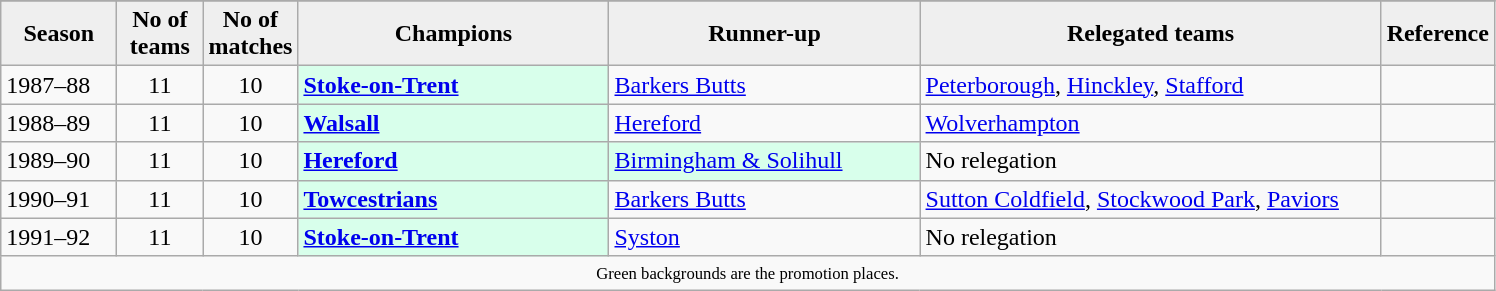<table class="wikitable">
<tr>
</tr>
<tr>
<th style="background:#efefef; width:70px;">Season</th>
<th style="background:#efefef; width:50px;">No of teams</th>
<th style="background:#efefef; width:50px;">No of matches</th>
<th style="background:#efefef; width:200px;">Champions</th>
<th style="background:#efefef; width:200px;">Runner-up</th>
<th style="background:#efefef; width:300px;">Relegated teams</th>
<th style="background:#efefef; width:50px;">Reference</th>
</tr>
<tr align=left>
<td>1987–88</td>
<td style="text-align: center;">11</td>
<td style="text-align: center;">10</td>
<td style="background:#d8ffeb;"><strong><a href='#'>Stoke-on-Trent</a></strong></td>
<td><a href='#'>Barkers Butts</a></td>
<td><a href='#'>Peterborough</a>, <a href='#'>Hinckley</a>, <a href='#'>Stafford</a></td>
<td></td>
</tr>
<tr>
<td>1988–89</td>
<td style="text-align: center;">11</td>
<td style="text-align: center;">10</td>
<td style="background:#d8ffeb;"><strong><a href='#'>Walsall</a></strong></td>
<td><a href='#'>Hereford</a></td>
<td><a href='#'>Wolverhampton</a></td>
<td></td>
</tr>
<tr>
<td>1989–90</td>
<td style="text-align: center;">11</td>
<td style="text-align: center;">10</td>
<td style="background:#d8ffeb;"><strong><a href='#'>Hereford</a></strong></td>
<td style="background:#d8ffeb;"><a href='#'>Birmingham & Solihull</a></td>
<td>No relegation</td>
<td></td>
</tr>
<tr>
<td>1990–91</td>
<td style="text-align: center;">11</td>
<td style="text-align: center;">10</td>
<td style="background:#d8ffeb;"><strong><a href='#'>Towcestrians</a></strong></td>
<td><a href='#'>Barkers Butts</a></td>
<td><a href='#'>Sutton Coldfield</a>, <a href='#'>Stockwood Park</a>, <a href='#'>Paviors</a></td>
<td></td>
</tr>
<tr>
<td>1991–92</td>
<td style="text-align: center;">11</td>
<td style="text-align: center;">10</td>
<td style="background:#d8ffeb;"><strong><a href='#'>Stoke-on-Trent</a></strong></td>
<td><a href='#'>Syston</a></td>
<td>No relegation</td>
<td></td>
</tr>
<tr>
<td colspan="15"  style="border:0; font-size:smaller; text-align:center;"><small><span>Green backgrounds</span> are the promotion places.</small></td>
</tr>
</table>
